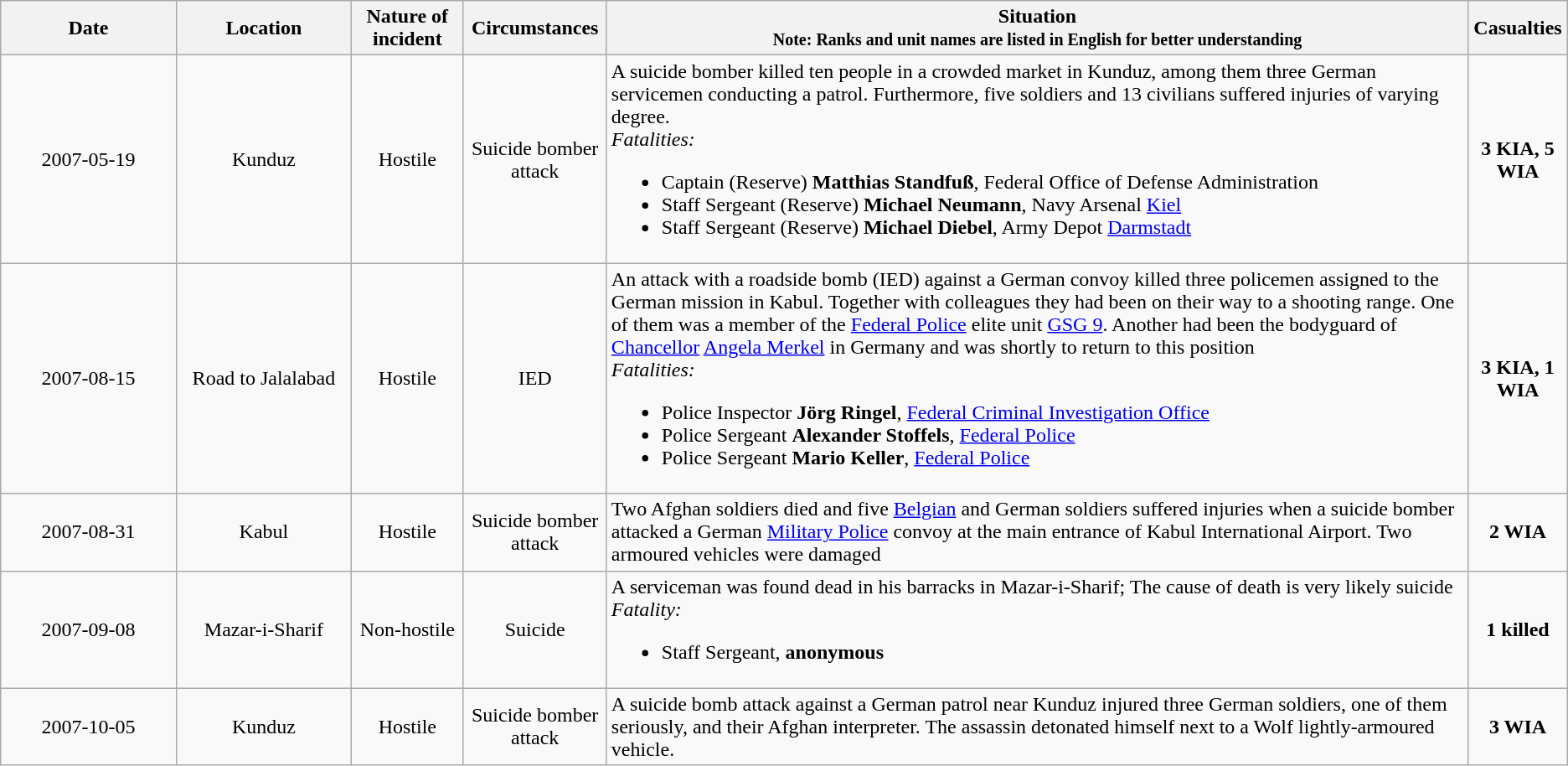<table class="wikitable">
<tr>
<th style="width: 11%">Date</th>
<th style="width: 11%">Location</th>
<th style="width: 7%">Nature of incident</th>
<th style="width: 9%">Circumstances</th>
<th style="width: 54%">Situation<br><small>Note: Ranks and unit names are listed in English for better understanding</small></th>
<th style="width: 6%">Casualties</th>
</tr>
<tr>
<td align="center">2007-05-19</td>
<td align="center">Kunduz</td>
<td align="center">Hostile</td>
<td align="center">Suicide bomber attack</td>
<td>A suicide bomber killed ten people in a crowded market in Kunduz, among them three German servicemen conducting a patrol. Furthermore, five soldiers and 13 civilians suffered injuries of varying degree.<br><em>Fatalities:</em><ul><li>Captain (Reserve) <strong>Matthias Standfuß</strong>, Federal Office of Defense Administration</li><li>Staff Sergeant (Reserve) <strong>Michael Neumann</strong>, Navy Arsenal <a href='#'>Kiel</a></li><li>Staff Sergeant (Reserve) <strong>Michael Diebel</strong>, Army Depot <a href='#'>Darmstadt</a></li></ul></td>
<td align="center"><strong>3 KIA, 5 WIA</strong></td>
</tr>
<tr>
<td align="center">2007-08-15</td>
<td align="center">Road to Jalalabad</td>
<td align="center">Hostile</td>
<td align="center">IED</td>
<td>An attack with a roadside bomb (IED) against a German convoy killed three policemen assigned to the German mission in Kabul. Together with colleagues they had been on their way to a shooting range. One of them was a member of the <a href='#'>Federal Police</a> elite unit <a href='#'>GSG 9</a>. Another had been the bodyguard of <a href='#'>Chancellor</a> <a href='#'>Angela Merkel</a> in Germany and was shortly to return to this position<br><em>Fatalities:</em><ul><li>Police Inspector <strong>Jörg Ringel</strong>, <a href='#'>Federal Criminal Investigation Office</a></li><li>Police Sergeant <strong>Alexander Stoffels</strong>, <a href='#'>Federal Police</a></li><li>Police Sergeant <strong>Mario Keller</strong>, <a href='#'>Federal Police</a></li></ul></td>
<td align="center"><strong>3 KIA, 1 WIA</strong></td>
</tr>
<tr>
<td align="center">2007-08-31</td>
<td align="center">Kabul</td>
<td align="center">Hostile</td>
<td align="center">Suicide bomber attack</td>
<td>Two Afghan soldiers died and five <a href='#'>Belgian</a> and German soldiers suffered injuries when a suicide bomber attacked a German <a href='#'>Military Police</a> convoy at the main entrance of Kabul International Airport. Two armoured vehicles were damaged</td>
<td align="center"><strong>2 WIA</strong></td>
</tr>
<tr>
<td align="center">2007-09-08</td>
<td align="center">Mazar-i-Sharif</td>
<td align="center">Non-hostile</td>
<td align="center">Suicide</td>
<td>A serviceman was found dead in his barracks in Mazar-i-Sharif; The cause of death is very likely suicide<br><em>Fatality:</em><ul><li>Staff Sergeant, <strong>anonymous</strong></li></ul></td>
<td align="center"><strong>1 killed</strong></td>
</tr>
<tr>
<td align="center">2007-10-05</td>
<td align="center">Kunduz</td>
<td align="center">Hostile</td>
<td align="center">Suicide bomber attack</td>
<td>A suicide bomb attack against a German patrol near Kunduz injured three German soldiers, one of them seriously, and their Afghan interpreter. The assassin detonated himself next to a Wolf lightly-armoured vehicle.</td>
<td align="center"><strong>3 WIA</strong></td>
</tr>
</table>
